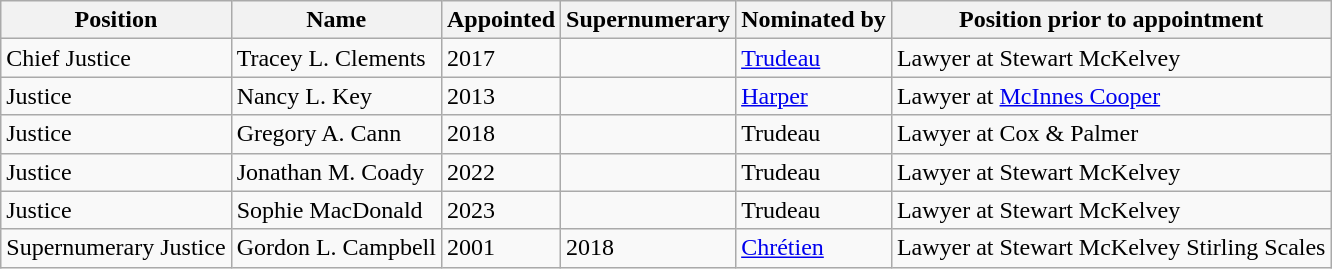<table class="wikitable">
<tr>
<th scope="col">Position</th>
<th scope="col">Name</th>
<th scope="col">Appointed</th>
<th scope="col">Supernumerary</th>
<th scope="col">Nominated by</th>
<th scope="col">Position prior to appointment</th>
</tr>
<tr>
<td>Chief Justice</td>
<td>Tracey L. Clements</td>
<td>2017</td>
<td></td>
<td><a href='#'>Trudeau</a></td>
<td>Lawyer at Stewart McKelvey</td>
</tr>
<tr>
<td>Justice</td>
<td>Nancy L. Key</td>
<td>2013</td>
<td></td>
<td><a href='#'>Harper</a></td>
<td>Lawyer at <a href='#'>McInnes Cooper</a></td>
</tr>
<tr>
<td>Justice</td>
<td>Gregory A. Cann</td>
<td>2018</td>
<td></td>
<td>Trudeau</td>
<td>Lawyer at Cox & Palmer</td>
</tr>
<tr>
<td>Justice</td>
<td>Jonathan M. Coady</td>
<td>2022</td>
<td></td>
<td>Trudeau</td>
<td>Lawyer at Stewart McKelvey</td>
</tr>
<tr>
<td>Justice</td>
<td>Sophie MacDonald</td>
<td>2023</td>
<td></td>
<td>Trudeau</td>
<td>Lawyer at Stewart McKelvey</td>
</tr>
<tr>
<td>Supernumerary Justice</td>
<td>Gordon L. Campbell</td>
<td>2001</td>
<td>2018</td>
<td><a href='#'>Chrétien</a></td>
<td>Lawyer at Stewart McKelvey Stirling Scales</td>
</tr>
</table>
